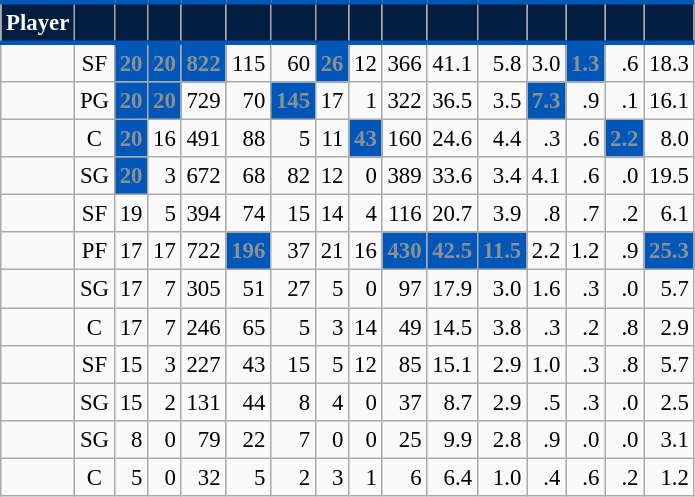<table class="wikitable sortable" style="font-size: 95%; text-align:right;">
<tr>
<th style="background:#041E42; color:#FFFFFF; border-top:#0057B7 3px solid; border-bottom:#0057B7 3px solid;">Player</th>
<th style="background:#041E42; color:#FFFFFF; border-top:#0057B7 3px solid; border-bottom:#0057B7 3px solid;"></th>
<th style="background:#041E42; color:#FFFFFF; border-top:#0057B7 3px solid; border-bottom:#0057B7 3px solid;"></th>
<th style="background:#041E42; color:#FFFFFF; border-top:#0057B7 3px solid; border-bottom:#0057B7 3px solid;"></th>
<th style="background:#041E42; color:#FFFFFF; border-top:#0057B7 3px solid; border-bottom:#0057B7 3px solid;"></th>
<th style="background:#041E42; color:#FFFFFF; border-top:#0057B7 3px solid; border-bottom:#0057B7 3px solid;"></th>
<th style="background:#041E42; color:#FFFFFF; border-top:#0057B7 3px solid; border-bottom:#0057B7 3px solid;"></th>
<th style="background:#041E42; color:#FFFFFF; border-top:#0057B7 3px solid; border-bottom:#0057B7 3px solid;"></th>
<th style="background:#041E42; color:#FFFFFF; border-top:#0057B7 3px solid; border-bottom:#0057B7 3px solid;"></th>
<th style="background:#041E42; color:#FFFFFF; border-top:#0057B7 3px solid; border-bottom:#0057B7 3px solid;"></th>
<th style="background:#041E42; color:#FFFFFF; border-top:#0057B7 3px solid; border-bottom:#0057B7 3px solid;"></th>
<th style="background:#041E42; color:#FFFFFF; border-top:#0057B7 3px solid; border-bottom:#0057B7 3px solid;"></th>
<th style="background:#041E42; color:#FFFFFF; border-top:#0057B7 3px solid; border-bottom:#0057B7 3px solid;"></th>
<th style="background:#041E42; color:#FFFFFF; border-top:#0057B7 3px solid; border-bottom:#0057B7 3px solid;"></th>
<th style="background:#041E42; color:#FFFFFF; border-top:#0057B7 3px solid; border-bottom:#0057B7 3px solid;"></th>
<th style="background:#041E42; color:#FFFFFF; border-top:#0057B7 3px solid; border-bottom:#0057B7 3px solid;"></th>
</tr>
<tr>
<td style="text-align:left;"></td>
<td style="text-align:center;">SF</td>
<td style="background:#0057B7; color:#8D9093;"><strong>20</strong></td>
<td style="background:#0057B7; color:#8D9093;"><strong>20</strong></td>
<td style="background:#0057B7; color:#8D9093;"><strong>822</strong></td>
<td>115</td>
<td>60</td>
<td style="background:#0057B7; color:#8D9093;"><strong>26</strong></td>
<td>12</td>
<td>366</td>
<td>41.1</td>
<td>5.8</td>
<td>3.0</td>
<td style="background:#0057B7; color:#8D9093;"><strong>1.3</strong></td>
<td>.6</td>
<td>18.3</td>
</tr>
<tr>
<td style="text-align:left;"></td>
<td style="text-align:center;">PG</td>
<td style="background:#0057B7; color:#8D9093;"><strong>20</strong></td>
<td style="background:#0057B7; color:#8D9093;"><strong>20</strong></td>
<td>729</td>
<td>70</td>
<td style="background:#0057B7; color:#8D9093;"><strong>145</strong></td>
<td>17</td>
<td>1</td>
<td>322</td>
<td>36.5</td>
<td>3.5</td>
<td style="background:#0057B7; color:#8D9093;"><strong>7.3</strong></td>
<td>.9</td>
<td>.1</td>
<td>16.1</td>
</tr>
<tr>
<td style="text-align:left;"></td>
<td style="text-align:center;">C</td>
<td style="background:#0057B7; color:#8D9093;"><strong>20</strong></td>
<td>16</td>
<td>491</td>
<td>88</td>
<td>5</td>
<td>11</td>
<td style="background:#0057B7; color:#8D9093;"><strong>43</strong></td>
<td>160</td>
<td>24.6</td>
<td>4.4</td>
<td>.3</td>
<td>.6</td>
<td style="background:#0057B7; color:#8D9093;"><strong>2.2</strong></td>
<td>8.0</td>
</tr>
<tr>
<td style="text-align:left;"></td>
<td style="text-align:center;">SG</td>
<td style="background:#0057B7; color:#8D9093;"><strong>20</strong></td>
<td>3</td>
<td>672</td>
<td>68</td>
<td>82</td>
<td>12</td>
<td>0</td>
<td>389</td>
<td>33.6</td>
<td>3.4</td>
<td>4.1</td>
<td>.6</td>
<td>.0</td>
<td>19.5</td>
</tr>
<tr>
<td style="text-align:left;"></td>
<td style="text-align:center;">SF</td>
<td>19</td>
<td>5</td>
<td>394</td>
<td>74</td>
<td>15</td>
<td>14</td>
<td>4</td>
<td>116</td>
<td>20.7</td>
<td>3.9</td>
<td>.8</td>
<td>.7</td>
<td>.2</td>
<td>6.1</td>
</tr>
<tr>
<td style="text-align:left;"></td>
<td style="text-align:center;">PF</td>
<td>17</td>
<td>17</td>
<td>722</td>
<td style="background:#0057B7; color:#8D9093;"><strong>196</strong></td>
<td>37</td>
<td>21</td>
<td>16</td>
<td style="background:#0057B7; color:#8D9093;"><strong>430</strong></td>
<td style="background:#0057B7; color:#8D9093;"><strong>42.5</strong></td>
<td style="background:#0057B7; color:#8D9093;"><strong>11.5</strong></td>
<td>2.2</td>
<td>1.2</td>
<td>.9</td>
<td style="background:#0057B7; color:#8D9093;"><strong>25.3</strong></td>
</tr>
<tr>
<td style="text-align:left;"></td>
<td style="text-align:center;">SG</td>
<td>17</td>
<td>7</td>
<td>305</td>
<td>51</td>
<td>27</td>
<td>5</td>
<td>0</td>
<td>97</td>
<td>17.9</td>
<td>3.0</td>
<td>1.6</td>
<td>.3</td>
<td>.0</td>
<td>5.7</td>
</tr>
<tr>
<td style="text-align:left;"></td>
<td style="text-align:center;">C</td>
<td>17</td>
<td>7</td>
<td>246</td>
<td>65</td>
<td>5</td>
<td>3</td>
<td>14</td>
<td>49</td>
<td>14.5</td>
<td>3.8</td>
<td>.3</td>
<td>.2</td>
<td>.8</td>
<td>2.9</td>
</tr>
<tr>
<td style="text-align:left;"></td>
<td style="text-align:center;">SF</td>
<td>15</td>
<td>3</td>
<td>227</td>
<td>43</td>
<td>15</td>
<td>5</td>
<td>12</td>
<td>85</td>
<td>15.1</td>
<td>2.9</td>
<td>1.0</td>
<td>.3</td>
<td>.8</td>
<td>5.7</td>
</tr>
<tr>
<td style="text-align:left;"></td>
<td style="text-align:center;">SG</td>
<td>15</td>
<td>2</td>
<td>131</td>
<td>44</td>
<td>8</td>
<td>4</td>
<td>0</td>
<td>37</td>
<td>8.7</td>
<td>2.9</td>
<td>.5</td>
<td>.3</td>
<td>.0</td>
<td>2.5</td>
</tr>
<tr>
<td style="text-align:left;"></td>
<td style="text-align:center;">SG</td>
<td>8</td>
<td>0</td>
<td>79</td>
<td>22</td>
<td>7</td>
<td>0</td>
<td>0</td>
<td>25</td>
<td>9.9</td>
<td>2.8</td>
<td>.9</td>
<td>.0</td>
<td>.0</td>
<td>3.1</td>
</tr>
<tr>
<td style="text-align:left;"></td>
<td style="text-align:center;">C</td>
<td>5</td>
<td>0</td>
<td>32</td>
<td>5</td>
<td>2</td>
<td>3</td>
<td>1</td>
<td>6</td>
<td>6.4</td>
<td>1.0</td>
<td>.4</td>
<td>.6</td>
<td>.2</td>
<td>1.2</td>
</tr>
</table>
